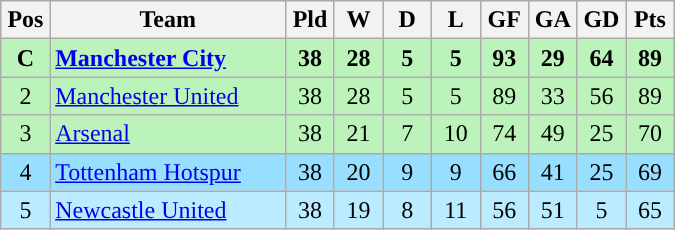<table class=wikitable align="right" style="text-align:center;">
<tr>
<th width="25px">Pos</th>
<th width="150px">Team</th>
<th width="25px">Pld</th>
<th width="25px">W</th>
<th width="25px">D</th>
<th width="25px">L</th>
<th width="25px">GF</th>
<th width="25px">GA</th>
<th width="25px">GD</th>
<th width="25px">Pts</th>
</tr>
<tr style="background:#bbf3bb">
<td><strong>C</strong></td>
<td style="text-align:left;"><strong><a href='#'>Manchester City</a></strong></td>
<td><strong>38</strong></td>
<td><strong>28</strong></td>
<td><strong>5</strong></td>
<td><strong>5</strong></td>
<td><strong>93</strong></td>
<td><strong>29</strong></td>
<td><strong>64</strong></td>
<td><strong>89</strong></td>
</tr>
<tr style="background:#bbf3bb">
<td>2</td>
<td style="text-align:left;"><a href='#'>Manchester United</a></td>
<td>38</td>
<td>28</td>
<td>5</td>
<td>5</td>
<td>89</td>
<td>33</td>
<td>56</td>
<td>89</td>
</tr>
<tr style="background:#bbf3bb">
<td>3</td>
<td style="text-align:left;"><a href='#'>Arsenal</a></td>
<td>38</td>
<td>21</td>
<td>7</td>
<td>10</td>
<td>74</td>
<td>49</td>
<td>25</td>
<td>70</td>
</tr>
<tr style="background:#97deff">
<td>4</td>
<td style="text-align:left;"><a href='#'>Tottenham Hotspur</a></td>
<td>38</td>
<td>20</td>
<td>9</td>
<td>9</td>
<td>66</td>
<td>41</td>
<td>25</td>
<td>69</td>
</tr>
<tr style="background:#bbebff">
<td>5</td>
<td style="text-align:left;"><a href='#'>Newcastle United</a></td>
<td>38</td>
<td>19</td>
<td>8</td>
<td>11</td>
<td>56</td>
<td>51</td>
<td>5</td>
<td>65</td>
</tr>
</table>
